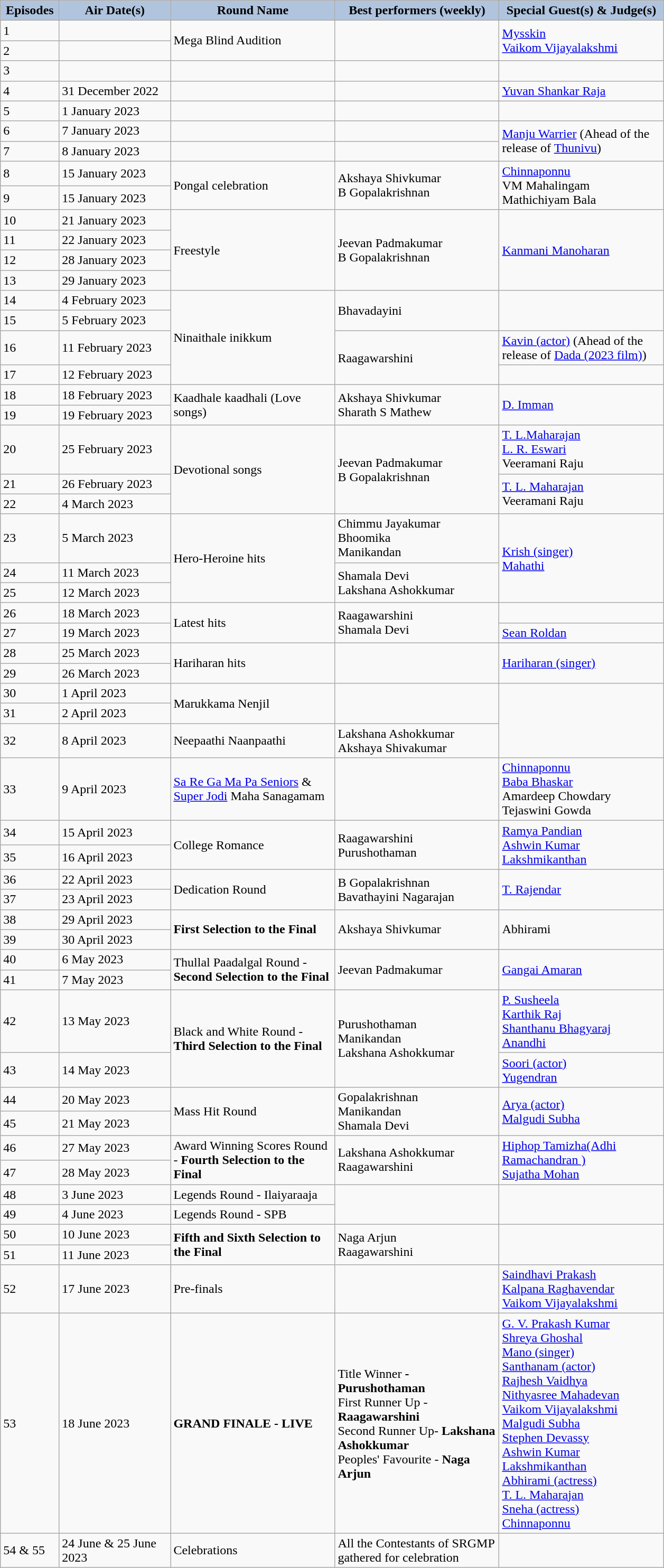<table class="wikitable">
<tr>
<th style="width:50pt; background:LightSteelBlue;">Episodes</th>
<th style="width:100pt; background:LightSteelBlue;">Air Date(s)</th>
<th style="width:150pt; background:LightSteelBlue;">Round Name</th>
<th style="width:150pt; background:LightSteelBlue;">Best performers (weekly)</th>
<th style="width:150pt; background:LightSteelBlue;">Special Guest(s) & Judge(s)</th>
</tr>
<tr>
<td>1</td>
<td></td>
<td rowspan="2">Mega Blind Audition</td>
<td rowspan="2"></td>
<td rowspan="2"><a href='#'>Mysskin</a> <br><a href='#'>Vaikom Vijayalakshmi</a></td>
</tr>
<tr>
<td>2</td>
<td></td>
</tr>
<tr>
<td>3</td>
<td></td>
<td></td>
<td></td>
<td></td>
</tr>
<tr>
<td>4</td>
<td>31 December 2022</td>
<td></td>
<td></td>
<td><a href='#'>Yuvan Shankar Raja</a></td>
</tr>
<tr>
<td>5</td>
<td>1 January 2023</td>
<td></td>
<td></td>
<td></td>
</tr>
<tr>
<td>6</td>
<td>7 January 2023</td>
<td></td>
<td></td>
<td rowspan="2"><a href='#'>Manju Warrier</a> (Ahead of the release of <a href='#'>Thunivu</a>)</td>
</tr>
<tr>
<td>7</td>
<td>8 January 2023</td>
<td></td>
<td></td>
</tr>
<tr>
<td>8</td>
<td>15 January 2023</td>
<td rowspan="2">Pongal celebration</td>
<td rowspan="2">Akshaya Shivkumar<br>B Gopalakrishnan</td>
<td rowspan="2"><a href='#'>Chinnaponnu</a><br>VM Mahalingam<br>Mathichiyam Bala</td>
</tr>
<tr>
<td>9</td>
<td>15 January 2023</td>
</tr>
<tr>
<td>10</td>
<td>21 January 2023</td>
<td rowspan="4">Freestyle</td>
<td rowspan="4">Jeevan Padmakumar<br>B Gopalakrishnan</td>
<td rowspan="4"><a href='#'>Kanmani Manoharan</a></td>
</tr>
<tr>
<td>11</td>
<td>22 January 2023</td>
</tr>
<tr>
<td>12</td>
<td>28 January 2023</td>
</tr>
<tr>
<td>13</td>
<td>29 January 2023</td>
</tr>
<tr>
<td>14</td>
<td>4 February 2023</td>
<td rowspan="4">Ninaithale inikkum</td>
<td rowspan="2">Bhavadayini</td>
<td rowspan="2"></td>
</tr>
<tr>
<td>15</td>
<td>5 February 2023</td>
</tr>
<tr>
<td>16</td>
<td>11 February 2023</td>
<td rowspan="2">Raagawarshini</td>
<td><a href='#'>Kavin (actor)</a> (Ahead of the release of <a href='#'>Dada (2023 film)</a>)</td>
</tr>
<tr>
<td>17</td>
<td>12 February 2023</td>
</tr>
<tr>
<td>18</td>
<td>18 February 2023</td>
<td rowspan="2">Kaadhale kaadhali (Love songs)</td>
<td rowspan="2">Akshaya Shivkumar<br>Sharath S Mathew</td>
<td rowspan="2"><a href='#'>D. Imman</a></td>
</tr>
<tr>
<td>19</td>
<td>19 February 2023</td>
</tr>
<tr>
<td>20</td>
<td>25 February 2023</td>
<td rowspan="3">Devotional songs</td>
<td rowspan="3">Jeevan Padmakumar<br>B Gopalakrishnan</td>
<td><a href='#'>T. L.Maharajan</a> <br><a href='#'>L. R. Eswari</a> <br>Veeramani Raju</td>
</tr>
<tr>
<td>21</td>
<td>26 February 2023</td>
<td rowspan="2"><a href='#'>T. L. Maharajan</a><br>Veeramani Raju</td>
</tr>
<tr>
<td>22</td>
<td>4 March 2023</td>
</tr>
<tr>
<td>23</td>
<td>5 March 2023</td>
<td rowspan="3">Hero-Heroine hits</td>
<td>Chimmu Jayakumar<br>Bhoomika<br>Manikandan</td>
<td rowspan="3"><a href='#'>Krish (singer)</a><br><a href='#'>Mahathi</a></td>
</tr>
<tr>
<td>24</td>
<td>11 March 2023</td>
<td rowspan="2">Shamala Devi<br>Lakshana Ashokkumar</td>
</tr>
<tr>
<td>25</td>
<td>12 March 2023</td>
</tr>
<tr>
<td>26</td>
<td>18 March 2023</td>
<td rowspan="2">Latest hits</td>
<td rowspan="2">Raagawarshini<br>Shamala Devi</td>
<td></td>
</tr>
<tr>
<td>27</td>
<td>19 March 2023</td>
<td><a href='#'>Sean Roldan</a></td>
</tr>
<tr>
<td>28</td>
<td>25 March 2023</td>
<td rowspan="2">Hariharan hits</td>
<td rowspan="2"></td>
<td rowspan="2"><a href='#'>Hariharan (singer)</a></td>
</tr>
<tr>
<td>29</td>
<td>26 March 2023</td>
</tr>
<tr>
<td>30</td>
<td>1 April 2023</td>
<td rowspan="2">Marukkama Nenjil</td>
<td rowspan="2"></td>
<td rowspan="3"></td>
</tr>
<tr>
<td>31</td>
<td>2 April 2023</td>
</tr>
<tr>
<td>32</td>
<td>8 April 2023</td>
<td>Neepaathi Naanpaathi</td>
<td>Lakshana Ashokkumar<br>Akshaya Shivakumar</td>
</tr>
<tr>
<td>33</td>
<td>9 April 2023</td>
<td><a href='#'>Sa Re Ga Ma Pa Seniors</a> & <a href='#'>Super Jodi</a> Maha Sanagamam</td>
<td></td>
<td><a href='#'>Chinnaponnu</a><br><a href='#'>Baba Bhaskar</a><br>Amardeep Chowdary<br>Tejaswini Gowda</td>
</tr>
<tr>
<td>34</td>
<td>15 April 2023</td>
<td rowspan="2">College Romance</td>
<td rowspan="2">Raagawarshini<br>Purushothaman</td>
<td rowspan="2"><a href='#'>Ramya Pandian</a><br><a href='#'>Ashwin Kumar Lakshmikanthan</a></td>
</tr>
<tr>
<td>35</td>
<td>16 April 2023</td>
</tr>
<tr>
<td>36</td>
<td>22 April 2023</td>
<td rowspan="2">Dedication Round</td>
<td rowspan="2">B Gopalakrishnan<br>Bavathayini Nagarajan</td>
<td rowspan="2"><a href='#'>T. Rajendar</a></td>
</tr>
<tr>
<td>37</td>
<td>23 April 2023</td>
</tr>
<tr>
<td>38</td>
<td>29 April 2023</td>
<td rowspan="2"><strong>First Selection to the Final</strong></td>
<td rowspan="2">Akshaya Shivkumar</td>
<td rowspan="2">Abhirami</td>
</tr>
<tr>
<td>39</td>
<td>30 April 2023</td>
</tr>
<tr>
<td>40</td>
<td>6 May 2023</td>
<td rowspan="2">Thullal Paadalgal Round - <strong>Second Selection to the Final</strong></td>
<td rowspan="2">Jeevan Padmakumar</td>
<td rowspan="2"><a href='#'>Gangai Amaran</a></td>
</tr>
<tr>
<td>41</td>
<td>7 May 2023</td>
</tr>
<tr>
<td>42</td>
<td>13 May 2023</td>
<td rowspan="2">Black and White Round - <strong>Third Selection to the Final</strong></td>
<td rowspan="2">Purushothaman<br>Manikandan<br>Lakshana Ashokkumar</td>
<td><a href='#'>P. Susheela</a><br><a href='#'>Karthik Raj</a><br><a href='#'>Shanthanu Bhagyaraj</a><br><a href='#'>Anandhi</a></td>
</tr>
<tr>
<td>43</td>
<td>14 May 2023</td>
<td><a href='#'>Soori (actor)</a><br><a href='#'>Yugendran</a></td>
</tr>
<tr>
<td>44</td>
<td>20 May 2023</td>
<td rowspan="2">Mass Hit Round</td>
<td rowspan="2">Gopalakrishnan<br>Manikandan<br>Shamala Devi</td>
<td rowspan="2"><a href='#'>Arya (actor)</a><br><a href='#'>Malgudi Subha</a></td>
</tr>
<tr>
<td>45</td>
<td>21 May 2023</td>
</tr>
<tr>
<td>46</td>
<td>27 May 2023</td>
<td rowspan="2">Award Winning Scores Round  - <strong>Fourth Selection to the Final</strong></td>
<td rowspan="2">Lakshana Ashokkumar<br>Raagawarshini</td>
<td rowspan="2"><a href='#'>Hiphop Tamizha(Adhi Ramachandran )</a><br><a href='#'>Sujatha Mohan</a></td>
</tr>
<tr>
<td>47</td>
<td>28 May 2023</td>
</tr>
<tr>
<td>48</td>
<td>3 June 2023</td>
<td>Legends Round - Ilaiyaraaja</td>
<td rowspan="2"></td>
<td rowspan="2"></td>
</tr>
<tr>
<td>49</td>
<td>4 June 2023</td>
<td>Legends Round - SPB</td>
</tr>
<tr>
<td>50</td>
<td>10 June 2023</td>
<td rowspan="2"><strong>Fifth and Sixth Selection to the Final</strong></td>
<td rowspan="2">Naga Arjun<br>Raagawarshini</td>
<td rowspan="2"></td>
</tr>
<tr>
<td>51</td>
<td>11 June 2023</td>
</tr>
<tr>
<td>52</td>
<td>17 June 2023</td>
<td>Pre-finals</td>
<td></td>
<td><a href='#'>Saindhavi Prakash</a><br><a href='#'>Kalpana Raghavendar</a><br><a href='#'>Vaikom Vijayalakshmi</a></td>
</tr>
<tr>
<td>53</td>
<td>18 June 2023</td>
<td><strong>GRAND FINALE - LIVE</strong></td>
<td>Title Winner <strong>- Purushothaman</strong><br>First Runner Up - <strong>Raagawarshini</strong><br>Second Runner Up- <strong>Lakshana Ashokkumar</strong><br>Peoples' Favourite - <strong>Naga Arjun</strong></td>
<td><a href='#'>G. V. Prakash Kumar</a><br><a href='#'>Shreya Ghoshal</a><br><a href='#'>Mano (singer)</a><br><a href='#'>Santhanam (actor)</a><br><a href='#'>Rajhesh Vaidhya</a><br><a href='#'>Nithyasree Mahadevan</a><br><a href='#'>Vaikom Vijayalakshmi</a><br><a href='#'>Malgudi Subha</a><br><a href='#'>Stephen Devassy</a> <br> <a href='#'>Ashwin Kumar Lakshmikanthan</a><br><a href='#'>Abhirami (actress)</a><br><a href='#'>T. L. Maharajan</a><br><a href='#'>Sneha (actress)</a><br><a href='#'>Chinnaponnu</a></td>
</tr>
<tr>
<td>54 & 55</td>
<td>24 June & 25 June 2023</td>
<td>Celebrations</td>
<td>All the Contestants of SRGMP gathered for celebration</td>
<td></td>
</tr>
</table>
